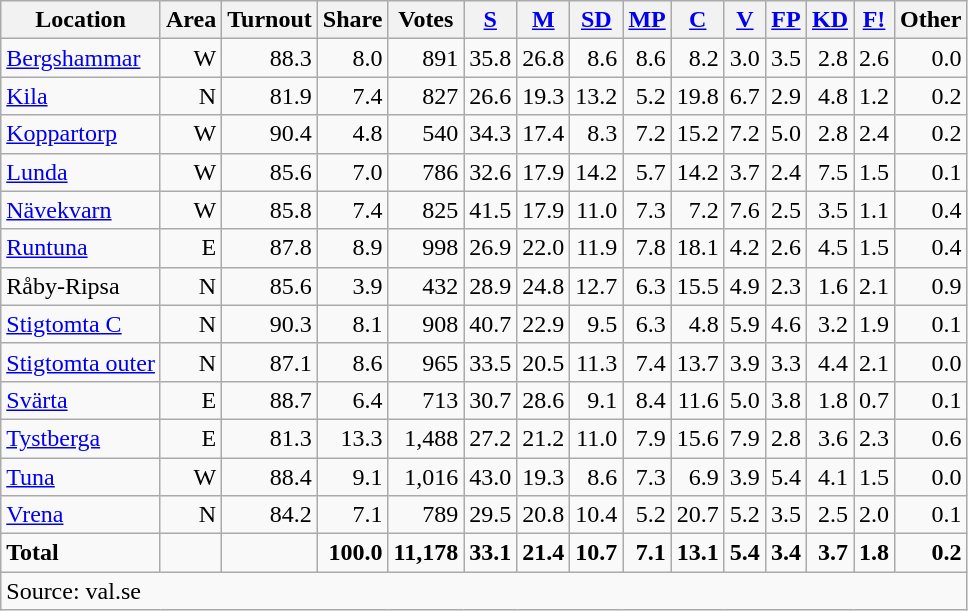<table class="wikitable sortable" style=text-align:right>
<tr>
<th>Location</th>
<th>Area</th>
<th>Turnout</th>
<th>Share</th>
<th>Votes</th>
<th><a href='#'>S</a></th>
<th><a href='#'>M</a></th>
<th><a href='#'>SD</a></th>
<th><a href='#'>MP</a></th>
<th><a href='#'>C</a></th>
<th><a href='#'>V</a></th>
<th><a href='#'>FP</a></th>
<th><a href='#'>KD</a></th>
<th><a href='#'>F!</a></th>
<th>Other</th>
</tr>
<tr>
<td align=left><a href='#'>Bergshammar</a></td>
<td>W</td>
<td>88.3</td>
<td>8.0</td>
<td>891</td>
<td>35.8</td>
<td>26.8</td>
<td>8.6</td>
<td>8.6</td>
<td>8.2</td>
<td>3.0</td>
<td>3.5</td>
<td>2.8</td>
<td>2.6</td>
<td>0.0</td>
</tr>
<tr>
<td align=left><a href='#'>Kila</a></td>
<td>N</td>
<td>81.9</td>
<td>7.4</td>
<td>827</td>
<td>26.6</td>
<td>19.3</td>
<td>13.2</td>
<td>5.2</td>
<td>19.8</td>
<td>6.7</td>
<td>2.9</td>
<td>4.8</td>
<td>1.2</td>
<td>0.2</td>
</tr>
<tr>
<td align=left><a href='#'>Koppartorp</a></td>
<td>W</td>
<td>90.4</td>
<td>4.8</td>
<td>540</td>
<td>34.3</td>
<td>17.4</td>
<td>8.3</td>
<td>7.2</td>
<td>15.2</td>
<td>7.2</td>
<td>5.0</td>
<td>2.8</td>
<td>2.4</td>
<td>0.2</td>
</tr>
<tr>
<td align=left><a href='#'>Lunda</a></td>
<td>W</td>
<td>85.6</td>
<td>7.0</td>
<td>786</td>
<td>32.6</td>
<td>17.9</td>
<td>14.2</td>
<td>5.7</td>
<td>14.2</td>
<td>3.7</td>
<td>2.4</td>
<td>7.5</td>
<td>1.5</td>
<td>0.1</td>
</tr>
<tr>
<td align=left><a href='#'>Nävekvarn</a></td>
<td>W</td>
<td>85.8</td>
<td>7.4</td>
<td>825</td>
<td>41.5</td>
<td>17.9</td>
<td>11.0</td>
<td>7.3</td>
<td>7.2</td>
<td>7.6</td>
<td>2.5</td>
<td>3.5</td>
<td>1.1</td>
<td>0.4</td>
</tr>
<tr>
<td align=left><a href='#'>Runtuna</a></td>
<td>E</td>
<td>87.8</td>
<td>8.9</td>
<td>998</td>
<td>26.9</td>
<td>22.0</td>
<td>11.9</td>
<td>7.8</td>
<td>18.1</td>
<td>4.2</td>
<td>2.6</td>
<td>4.5</td>
<td>1.5</td>
<td>0.4</td>
</tr>
<tr>
<td align=left>Råby-Ripsa</td>
<td>N</td>
<td>85.6</td>
<td>3.9</td>
<td>432</td>
<td>28.9</td>
<td>24.8</td>
<td>12.7</td>
<td>6.3</td>
<td>15.5</td>
<td>4.9</td>
<td>2.3</td>
<td>1.6</td>
<td>2.1</td>
<td>0.9</td>
</tr>
<tr>
<td align=left><a href='#'>Stigtomta C</a></td>
<td>N</td>
<td>90.3</td>
<td>8.1</td>
<td>908</td>
<td>40.7</td>
<td>22.9</td>
<td>9.5</td>
<td>6.3</td>
<td>4.8</td>
<td>5.9</td>
<td>4.6</td>
<td>3.2</td>
<td>1.9</td>
<td>0.1</td>
</tr>
<tr>
<td align=left><a href='#'>Stigtomta outer</a></td>
<td>N</td>
<td>87.1</td>
<td>8.6</td>
<td>965</td>
<td>33.5</td>
<td>20.5</td>
<td>11.3</td>
<td>7.4</td>
<td>13.7</td>
<td>3.9</td>
<td>3.3</td>
<td>4.4</td>
<td>2.1</td>
<td>0.0</td>
</tr>
<tr>
<td align=left><a href='#'>Svärta</a></td>
<td>E</td>
<td>88.7</td>
<td>6.4</td>
<td>713</td>
<td>30.7</td>
<td>28.6</td>
<td>9.1</td>
<td>8.4</td>
<td>11.6</td>
<td>5.0</td>
<td>3.8</td>
<td>1.8</td>
<td>0.7</td>
<td>0.1</td>
</tr>
<tr>
<td align=left><a href='#'>Tystberga</a></td>
<td>E</td>
<td>81.3</td>
<td>13.3</td>
<td>1,488</td>
<td>27.2</td>
<td>21.2</td>
<td>11.0</td>
<td>7.9</td>
<td>15.6</td>
<td>7.9</td>
<td>2.8</td>
<td>3.6</td>
<td>2.3</td>
<td>0.6</td>
</tr>
<tr>
<td align=left><a href='#'>Tuna</a></td>
<td>W</td>
<td>88.4</td>
<td>9.1</td>
<td>1,016</td>
<td>43.0</td>
<td>19.3</td>
<td>8.6</td>
<td>7.3</td>
<td>6.9</td>
<td>3.9</td>
<td>5.4</td>
<td>4.1</td>
<td>1.5</td>
<td>0.0</td>
</tr>
<tr>
<td align=left><a href='#'>Vrena</a></td>
<td>N</td>
<td>84.2</td>
<td>7.1</td>
<td>789</td>
<td>29.5</td>
<td>20.8</td>
<td>10.4</td>
<td>5.2</td>
<td>20.7</td>
<td>5.2</td>
<td>3.5</td>
<td>2.5</td>
<td>2.0</td>
<td>0.1</td>
</tr>
<tr>
<td align=left><strong>Total</strong></td>
<td></td>
<td></td>
<td><strong>100.0</strong></td>
<td><strong>11,178</strong></td>
<td><strong>33.1</strong></td>
<td><strong>21.4</strong></td>
<td><strong>10.7</strong></td>
<td><strong>7.1</strong></td>
<td><strong>13.1</strong></td>
<td><strong>5.4</strong></td>
<td><strong>3.4</strong></td>
<td><strong>3.7</strong></td>
<td><strong>1.8</strong></td>
<td><strong>0.2</strong></td>
</tr>
<tr>
<td align=left colspan=15>Source: val.se </td>
</tr>
</table>
